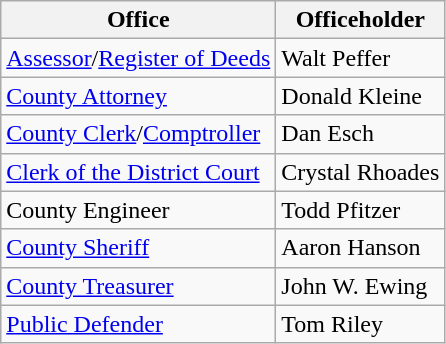<table class="wikitable" style="text-align: left; clear:left; margin: 0 0 0.5em 1em;">
<tr>
<th>Office</th>
<th>Officeholder</th>
</tr>
<tr>
<td><a href='#'>Assessor</a>/<a href='#'>Register of Deeds</a></td>
<td>Walt Peffer</td>
</tr>
<tr>
<td><a href='#'>County Attorney</a></td>
<td>Donald Kleine</td>
</tr>
<tr>
<td><a href='#'>County Clerk</a>/<a href='#'>Comptroller</a></td>
<td>Dan Esch</td>
</tr>
<tr>
<td><a href='#'>Clerk of the District Court</a></td>
<td>Crystal Rhoades</td>
</tr>
<tr>
<td>County Engineer</td>
<td>Todd Pfitzer</td>
</tr>
<tr>
<td><a href='#'>County Sheriff</a></td>
<td>Aaron Hanson</td>
</tr>
<tr>
<td><a href='#'>County Treasurer</a></td>
<td>John W. Ewing</td>
</tr>
<tr>
<td><a href='#'>Public Defender</a></td>
<td>Tom Riley</td>
</tr>
</table>
